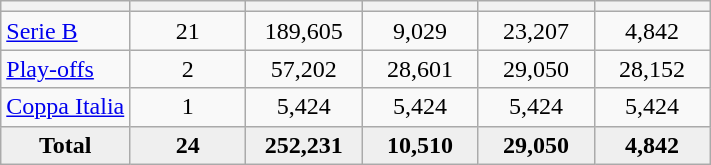<table class="wikitable" style="text-align: center;">
<tr>
<th></th>
<th style="width:70px;"></th>
<th style="width:70px;"></th>
<th style="width:70px;"></th>
<th style="width:70px;"></th>
<th style="width:70px;"></th>
</tr>
<tr>
<td align=left><a href='#'>Serie B</a></td>
<td>21</td>
<td>189,605</td>
<td>9,029</td>
<td>23,207</td>
<td>4,842</td>
</tr>
<tr>
<td align=left><a href='#'>Play-offs</a></td>
<td>2</td>
<td>57,202</td>
<td>28,601</td>
<td>29,050</td>
<td>28,152</td>
</tr>
<tr>
<td align=left><a href='#'>Coppa Italia</a></td>
<td>1</td>
<td>5,424</td>
<td>5,424</td>
<td>5,424</td>
<td>5,424</td>
</tr>
<tr bgcolor="#EFEFEF">
<td><strong>Total</strong></td>
<td><strong>24</strong></td>
<td><strong>252,231</strong></td>
<td><strong>10,510</strong></td>
<td><strong>29,050</strong></td>
<td><strong>4,842</strong></td>
</tr>
</table>
